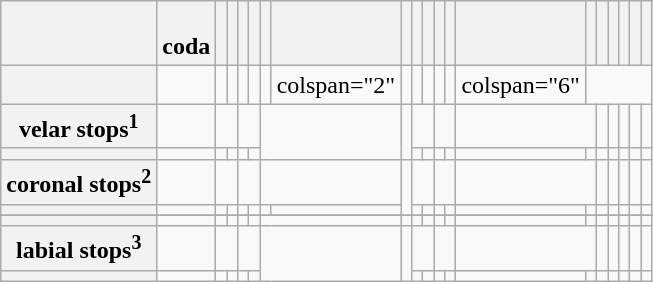<table class="wikitable">
<tr style="text-align: center;">
<th></th>
<th><br>coda</th>
<th><br></th>
<th><br></th>
<th><br></th>
<th><br></th>
<th><br></th>
<th><br></th>
<th><br></th>
<th><br></th>
<th><br></th>
<th><br></th>
<th><br></th>
<th><br></th>
<th><br></th>
<th><br></th>
<th><br></th>
<th><br></th>
<th><br></th>
<th><br></th>
</tr>
<tr style="text-align: center;">
<th> </th>
<td></td>
<td></td>
<td></td>
<td></td>
<td></td>
<td></td>
<td>colspan="2" </td>
<td></td>
<td></td>
<td></td>
<td></td>
<td></td>
<td>colspan="6" </td>
</tr>
<tr style="text-align: center;">
<th>velar stops<sup>1</sup> </th>
<td></td>
<td colspan="2"></td>
<td colspan="2"></td>
<td colspan="2"  rowspan="2"></td>
<td rowspan="2"></td>
<td colspan="2"></td>
<td colspan="2"></td>
<td colspan="2"></td>
<td></td>
<td></td>
<td></td>
<td></td>
<td></td>
</tr>
<tr style="text-align: center;">
<th> </th>
<td></td>
<td></td>
<td></td>
<td></td>
<td></td>
<td></td>
<td></td>
<td></td>
<td></td>
<td></td>
<td></td>
<td></td>
<td></td>
<td></td>
<td></td>
<td></td>
</tr>
<tr style="text-align: center;">
<th>coronal stops<sup>2</sup> </th>
<td></td>
<td colspan="2"></td>
<td colspan="2"></td>
<td colspan="2"></td>
<td rowspan="2"></td>
<td colspan="2"></td>
<td colspan="2"></td>
<td colspan="2"></td>
<td></td>
<td></td>
<td></td>
<td></td>
<td></td>
</tr>
<tr style="text-align: center;">
<th> </th>
<td></td>
<td></td>
<td></td>
<td></td>
<td></td>
<td></td>
<td></td>
<td></td>
<td></td>
<td></td>
<td></td>
<td></td>
<td></td>
<td></td>
<td></td>
<td></td>
<td></td>
<td></td>
</tr>
<tr style="text-align: center;">
</tr>
<tr style="text-align: center;">
<th> </th>
<td></td>
<td></td>
<td></td>
<td></td>
<td></td>
<td colspan="2"></td>
<td></td>
<td></td>
<td></td>
<td></td>
<td></td>
<td></td>
<td></td>
<td></td>
<td></td>
<td></td>
<td></td>
<td></td>
</tr>
<tr style="text-align: center;">
<th>labial stops<sup>3</sup> </th>
<td></td>
<td colspan="2"></td>
<td colspan="2"></td>
<td colspan="2"  rowspan="2"></td>
<td rowspan="2"></td>
<td colspan="2"></td>
<td colspan="2"></td>
<td colspan="2"></td>
<td></td>
<td></td>
<td></td>
<td></td>
<td></td>
</tr>
<tr style="text-align: center;">
<th> </th>
<td></td>
<td></td>
<td></td>
<td></td>
<td></td>
<td></td>
<td></td>
<td></td>
<td></td>
<td></td>
<td></td>
<td></td>
<td></td>
<td></td>
<td></td>
<td></td>
</tr>
</table>
